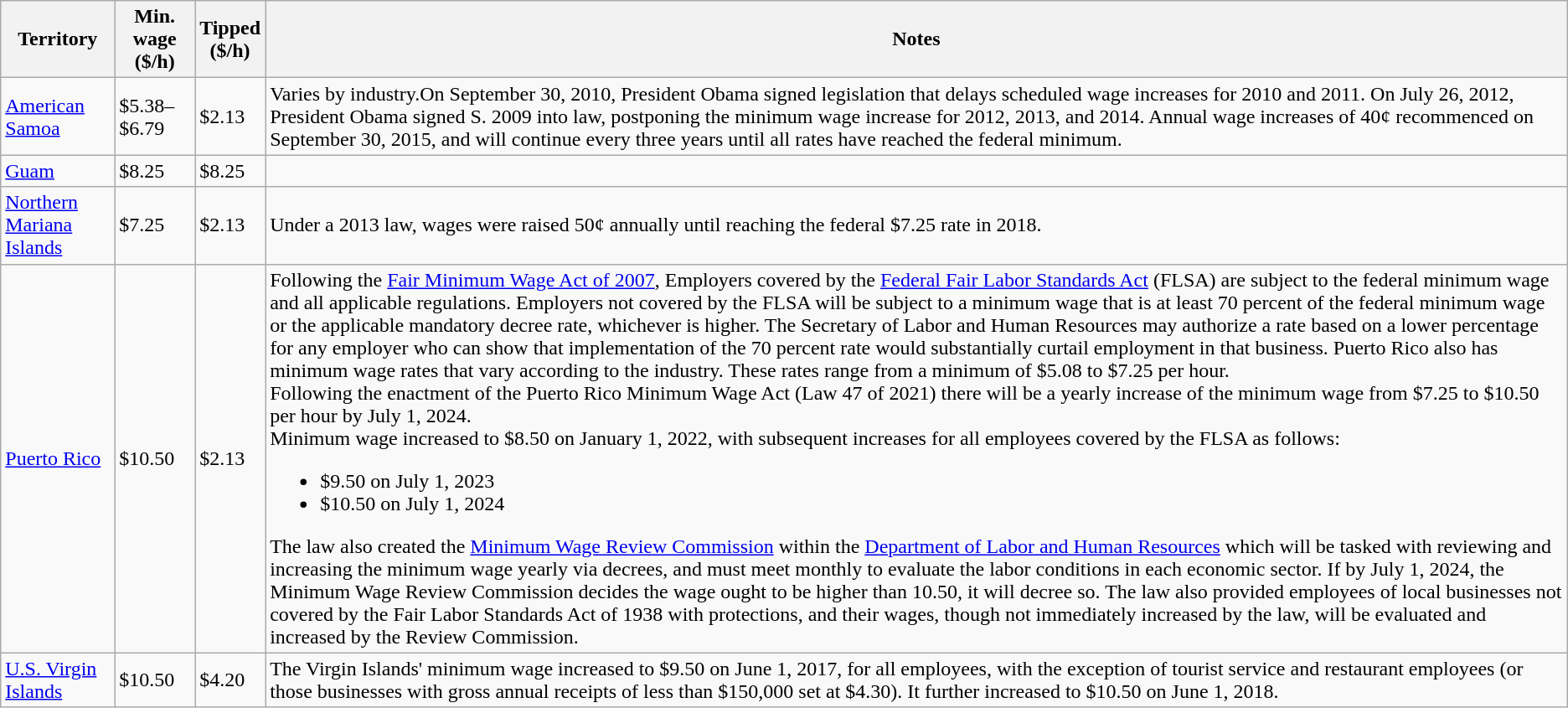<table class="wikitable sortable">
<tr>
<th>Territory</th>
<th>Min. wage ($/h)</th>
<th>Tipped<br>($/h)</th>
<th class="unsortable">Notes</th>
</tr>
<tr>
<td><a href='#'>American Samoa</a></td>
<td>$5.38–$6.79</td>
<td>$2.13</td>
<td>Varies by industry.On September 30, 2010, President Obama signed legislation that delays scheduled wage increases for 2010 and 2011. On July 26, 2012, President Obama signed S. 2009 into law, postponing the minimum wage increase for 2012, 2013, and 2014. Annual wage increases of 40¢ recommenced on September 30, 2015, and will continue every three years until all rates have reached the federal minimum.</td>
</tr>
<tr>
<td><a href='#'>Guam</a></td>
<td>$8.25</td>
<td>$8.25</td>
<td></td>
</tr>
<tr>
<td><a href='#'>Northern Mariana Islands</a></td>
<td>$7.25</td>
<td>$2.13</td>
<td>Under a 2013 law, wages were raised 50¢ annually until reaching the federal $7.25 rate in 2018.</td>
</tr>
<tr>
<td><a href='#'>Puerto Rico</a></td>
<td>$10.50</td>
<td>$2.13</td>
<td>Following the <a href='#'>Fair Minimum Wage Act of 2007</a>, Employers covered by the <a href='#'>Federal Fair Labor Standards Act</a> (FLSA) are subject to the federal minimum wage and all applicable regulations. Employers not covered by the FLSA will be subject to a minimum wage that is at least 70 percent of the federal minimum wage or the applicable mandatory decree rate, whichever is higher. The Secretary of Labor and Human Resources may authorize a rate based on a lower percentage for any employer who can show that implementation of the 70 percent rate would substantially curtail employment in that business. Puerto Rico also has minimum wage rates that vary according to the industry. These rates range from a minimum of $5.08 to $7.25 per hour.<br>Following the enactment of the Puerto Rico Minimum Wage Act (Law 47 of 2021) there will be a yearly increase of the minimum wage from $7.25 to $10.50 per hour by July 1, 2024.<br>Minimum wage increased to $8.50 on January 1, 2022, with subsequent increases for all employees covered by the FLSA as follows:<ul><li>$9.50 on July 1, 2023</li><li>$10.50 on July 1, 2024</li></ul>The law also created the <a href='#'>Minimum Wage Review Commission</a> within the <a href='#'>Department of Labor and Human Resources</a> which will be tasked with reviewing and increasing the minimum wage yearly via decrees, and must meet monthly to evaluate the labor conditions in each economic sector. If by July 1, 2024, the Minimum Wage Review Commission decides the wage ought to be higher than 10.50, it will decree so. The law also provided employees of local businesses not covered by the Fair Labor Standards Act of 1938 with protections, and their wages, though not immediately increased by the law, will be evaluated and increased by the Review Commission.</td>
</tr>
<tr>
<td><a href='#'>U.S. Virgin Islands</a></td>
<td>$10.50</td>
<td>$4.20</td>
<td>The Virgin Islands' minimum wage increased to $9.50 on June 1, 2017, for all employees, with the exception of tourist service and restaurant employees (or those businesses with gross annual receipts of less than $150,000 set at $4.30). It further increased to $10.50 on June 1, 2018.</td>
</tr>
</table>
